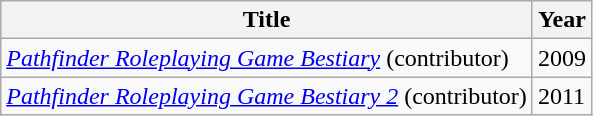<table class="wikitable">
<tr>
<th>Title</th>
<th>Year</th>
</tr>
<tr>
<td><em><a href='#'>Pathfinder Roleplaying Game Bestiary</a></em> (contributor)</td>
<td>2009</td>
</tr>
<tr>
<td><em><a href='#'>Pathfinder Roleplaying Game Bestiary 2</a></em> (contributor)</td>
<td>2011</td>
</tr>
</table>
